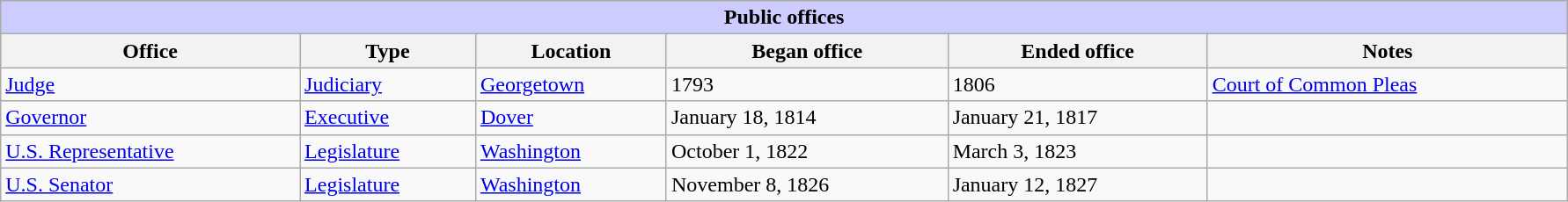<table class=wikitable style="width: 94%" style="text-align: center;" align="center">
<tr bgcolor=#cccccc>
<th colspan=7 style="background: #ccccff;">Public offices</th>
</tr>
<tr>
<th>Office</th>
<th>Type</th>
<th>Location</th>
<th>Began office</th>
<th>Ended office</th>
<th>Notes</th>
</tr>
<tr>
<td><a href='#'>Judge</a></td>
<td><a href='#'>Judiciary</a></td>
<td><a href='#'>Georgetown</a></td>
<td>1793</td>
<td>1806</td>
<td><a href='#'>Court of Common Pleas</a></td>
</tr>
<tr>
<td><a href='#'>Governor</a></td>
<td><a href='#'>Executive</a></td>
<td><a href='#'>Dover</a></td>
<td>January 18, 1814</td>
<td>January 21, 1817</td>
<td></td>
</tr>
<tr>
<td><a href='#'>U.S. Representative</a></td>
<td><a href='#'>Legislature</a></td>
<td><a href='#'>Washington</a></td>
<td>October 1, 1822</td>
<td>March 3, 1823</td>
<td></td>
</tr>
<tr>
<td><a href='#'>U.S. Senator</a></td>
<td><a href='#'>Legislature</a></td>
<td><a href='#'>Washington</a></td>
<td>November 8, 1826</td>
<td>January 12, 1827</td>
<td></td>
</tr>
</table>
